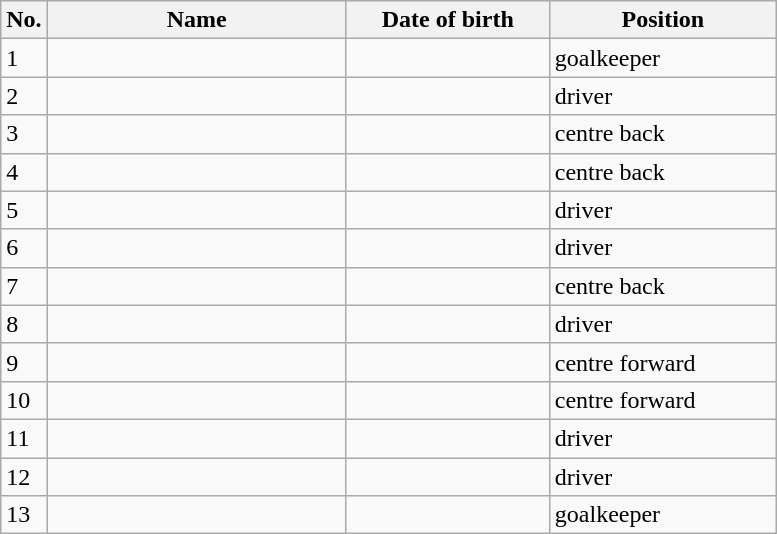<table class=wikitable sortable style=font-size:100%; text-align:center;>
<tr>
<th>No.</th>
<th style=width:12em>Name</th>
<th style=width:8em>Date of birth</th>
<th style=width:9em>Position</th>
</tr>
<tr>
<td>1</td>
<td align=left></td>
<td></td>
<td>goalkeeper</td>
</tr>
<tr>
<td>2</td>
<td align=left></td>
<td></td>
<td>driver</td>
</tr>
<tr>
<td>3</td>
<td align=left></td>
<td></td>
<td>centre back</td>
</tr>
<tr>
<td>4</td>
<td align=left></td>
<td></td>
<td>centre back</td>
</tr>
<tr>
<td>5</td>
<td align=left></td>
<td></td>
<td>driver</td>
</tr>
<tr>
<td>6</td>
<td align=left></td>
<td></td>
<td>driver</td>
</tr>
<tr>
<td>7</td>
<td align=left></td>
<td></td>
<td>centre back</td>
</tr>
<tr>
<td>8</td>
<td align=left></td>
<td></td>
<td>driver</td>
</tr>
<tr>
<td>9</td>
<td align=left></td>
<td></td>
<td>centre forward</td>
</tr>
<tr>
<td>10</td>
<td align=left></td>
<td></td>
<td>centre forward</td>
</tr>
<tr>
<td>11</td>
<td align=left></td>
<td></td>
<td>driver</td>
</tr>
<tr>
<td>12</td>
<td align=left></td>
<td></td>
<td>driver</td>
</tr>
<tr>
<td>13</td>
<td align=left></td>
<td></td>
<td>goalkeeper</td>
</tr>
</table>
